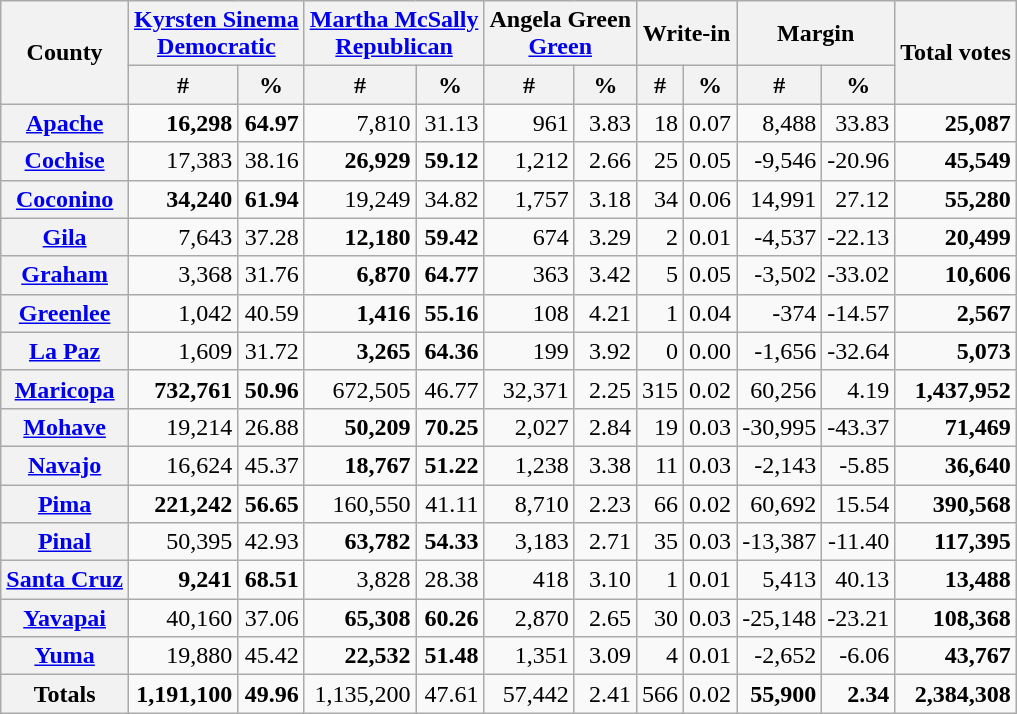<table class="wikitable sortable" style="text-align:right">
<tr>
<th rowspan=2>County</th>
<th colspan=2><a href='#'>Kyrsten Sinema</a><br><a href='#'>Democratic</a></th>
<th colspan=2><a href='#'>Martha McSally</a><br><a href='#'>Republican</a></th>
<th colspan=2>Angela Green<br><a href='#'>Green</a></th>
<th colspan=2>Write-in</th>
<th colspan=2>Margin</th>
<th rowspan=2>Total votes</th>
</tr>
<tr>
<th data-sort-type="number" style="text-align:center;">#</th>
<th data-sort-type="number" style="text-align:center;">%</th>
<th data-sort-type="number" style="text-align:center;">#</th>
<th data-sort-type="number" style="text-align:center;">%</th>
<th data-sort-type="number" style="text-align:center;">#</th>
<th data-sort-type="number" style="text-align:center;">%</th>
<th data-sort-type="number" style="text-align:center;">#</th>
<th data-sort-type="number" style="text-align:center;">%</th>
<th data-sort-type="number" style="text-align:center;">#</th>
<th data-sort-type="number" style="text-align:center;">%</th>
</tr>
<tr>
<th><a href='#'>Apache</a></th>
<td><strong>16,298</strong></td>
<td><strong>64.97</strong></td>
<td>7,810</td>
<td>31.13</td>
<td>961</td>
<td>3.83</td>
<td>18</td>
<td>0.07</td>
<td>8,488</td>
<td>33.83</td>
<td><strong>25,087</strong></td>
</tr>
<tr>
<th><a href='#'>Cochise</a></th>
<td>17,383</td>
<td>38.16</td>
<td><strong>26,929</strong></td>
<td><strong>59.12</strong></td>
<td>1,212</td>
<td>2.66</td>
<td>25</td>
<td>0.05</td>
<td>-9,546</td>
<td>-20.96</td>
<td><strong>45,549</strong></td>
</tr>
<tr>
<th><a href='#'>Coconino</a></th>
<td><strong>34,240</strong></td>
<td><strong>61.94</strong></td>
<td>19,249</td>
<td>34.82</td>
<td>1,757</td>
<td>3.18</td>
<td>34</td>
<td>0.06</td>
<td>14,991</td>
<td>27.12</td>
<td><strong>55,280</strong></td>
</tr>
<tr>
<th><a href='#'>Gila</a></th>
<td>7,643</td>
<td>37.28</td>
<td><strong>12,180</strong></td>
<td><strong>59.42</strong></td>
<td>674</td>
<td>3.29</td>
<td>2</td>
<td>0.01</td>
<td>-4,537</td>
<td>-22.13</td>
<td><strong>20,499</strong></td>
</tr>
<tr>
<th><a href='#'>Graham</a></th>
<td>3,368</td>
<td>31.76</td>
<td><strong>6,870</strong></td>
<td><strong>64.77</strong></td>
<td>363</td>
<td>3.42</td>
<td>5</td>
<td>0.05</td>
<td>-3,502</td>
<td>-33.02</td>
<td><strong>10,606</strong></td>
</tr>
<tr>
<th><a href='#'>Greenlee</a></th>
<td>1,042</td>
<td>40.59</td>
<td><strong>1,416</strong></td>
<td><strong>55.16</strong></td>
<td>108</td>
<td>4.21</td>
<td>1</td>
<td>0.04</td>
<td>-374</td>
<td>-14.57</td>
<td><strong>2,567</strong></td>
</tr>
<tr>
<th><a href='#'>La Paz</a></th>
<td>1,609</td>
<td>31.72</td>
<td><strong>3,265</strong></td>
<td><strong>64.36</strong></td>
<td>199</td>
<td>3.92</td>
<td>0</td>
<td>0.00</td>
<td>-1,656</td>
<td>-32.64</td>
<td><strong>5,073</strong></td>
</tr>
<tr>
<th><a href='#'>Maricopa</a></th>
<td><strong>732,761</strong></td>
<td><strong>50.96</strong></td>
<td>672,505</td>
<td>46.77</td>
<td>32,371</td>
<td>2.25</td>
<td>315</td>
<td>0.02</td>
<td>60,256</td>
<td>4.19</td>
<td><strong>1,437,952</strong></td>
</tr>
<tr>
<th><a href='#'>Mohave</a></th>
<td>19,214</td>
<td>26.88</td>
<td><strong>50,209</strong></td>
<td><strong>70.25</strong></td>
<td>2,027</td>
<td>2.84</td>
<td>19</td>
<td>0.03</td>
<td>-30,995</td>
<td>-43.37</td>
<td><strong>71,469</strong></td>
</tr>
<tr>
<th><a href='#'>Navajo</a></th>
<td>16,624</td>
<td>45.37</td>
<td><strong>18,767</strong></td>
<td><strong>51.22</strong></td>
<td>1,238</td>
<td>3.38</td>
<td>11</td>
<td>0.03</td>
<td>-2,143</td>
<td>-5.85</td>
<td><strong>36,640</strong></td>
</tr>
<tr>
<th><a href='#'>Pima</a></th>
<td><strong>221,242</strong></td>
<td><strong>56.65</strong></td>
<td>160,550</td>
<td>41.11</td>
<td>8,710</td>
<td>2.23</td>
<td>66</td>
<td>0.02</td>
<td>60,692</td>
<td>15.54</td>
<td><strong>390,568</strong></td>
</tr>
<tr>
<th><a href='#'>Pinal</a></th>
<td>50,395</td>
<td>42.93</td>
<td><strong>63,782</strong></td>
<td><strong>54.33</strong></td>
<td>3,183</td>
<td>2.71</td>
<td>35</td>
<td>0.03</td>
<td>-13,387</td>
<td>-11.40</td>
<td><strong>117,395</strong></td>
</tr>
<tr>
<th><a href='#'>Santa Cruz</a></th>
<td><strong>9,241</strong></td>
<td><strong>68.51</strong></td>
<td>3,828</td>
<td>28.38</td>
<td>418</td>
<td>3.10</td>
<td>1</td>
<td>0.01</td>
<td>5,413</td>
<td>40.13</td>
<td><strong>13,488</strong></td>
</tr>
<tr>
<th><a href='#'>Yavapai</a></th>
<td>40,160</td>
<td>37.06</td>
<td><strong>65,308</strong></td>
<td><strong>60.26</strong></td>
<td>2,870</td>
<td>2.65</td>
<td>30</td>
<td>0.03</td>
<td>-25,148</td>
<td>-23.21</td>
<td><strong>108,368</strong></td>
</tr>
<tr>
<th><a href='#'>Yuma</a></th>
<td>19,880</td>
<td>45.42</td>
<td><strong>22,532</strong></td>
<td><strong>51.48</strong></td>
<td>1,351</td>
<td>3.09</td>
<td>4</td>
<td>0.01</td>
<td>-2,652</td>
<td>-6.06</td>
<td><strong>43,767</strong></td>
</tr>
<tr>
<th data-sort-value="ZZZ">Totals</th>
<td><strong>1,191,100</strong></td>
<td><strong>49.96</strong></td>
<td>1,135,200</td>
<td>47.61</td>
<td>57,442</td>
<td>2.41</td>
<td>566</td>
<td>0.02</td>
<td><strong>55,900</strong></td>
<td><strong>2.34</strong></td>
<td><strong>2,384,308</strong></td>
</tr>
</table>
